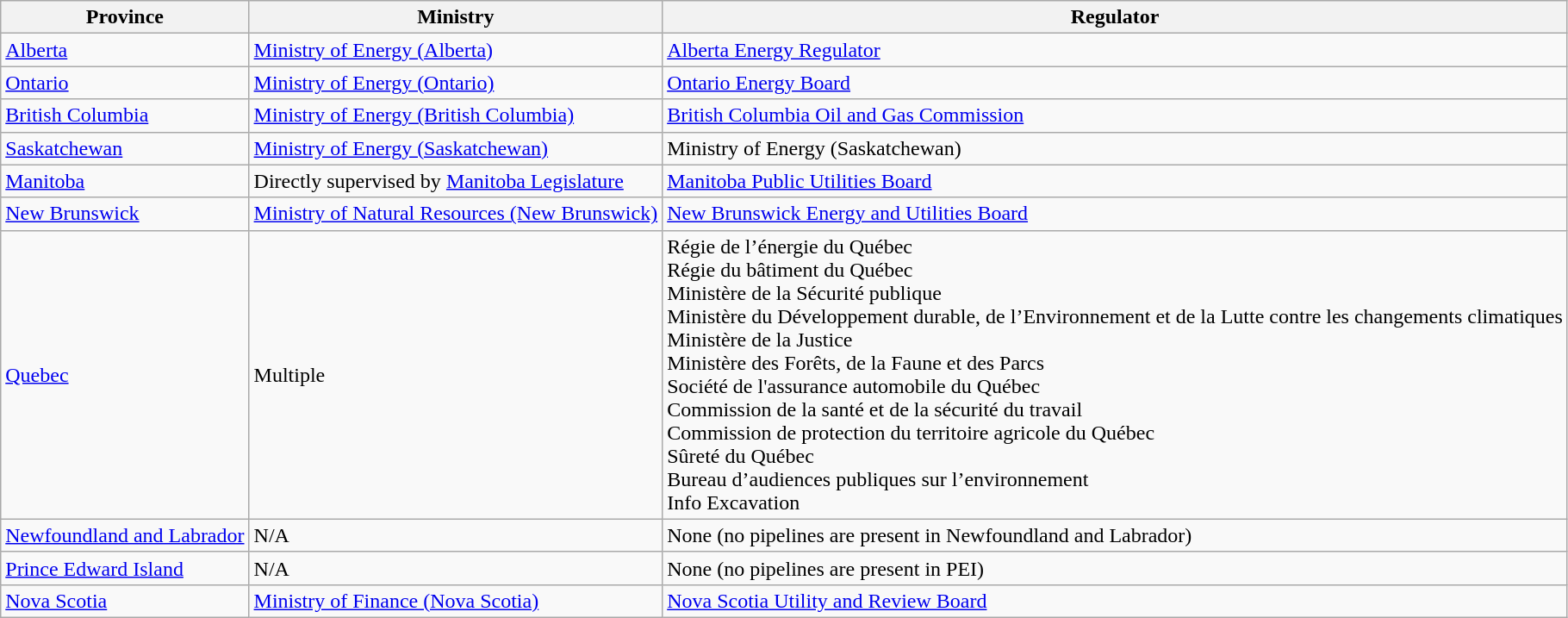<table class="wikitable sortable">
<tr>
<th>Province</th>
<th>Ministry</th>
<th>Regulator</th>
</tr>
<tr>
<td><a href='#'>Alberta</a></td>
<td><a href='#'>Ministry of Energy (Alberta)</a></td>
<td><a href='#'>Alberta Energy Regulator</a></td>
</tr>
<tr>
<td><a href='#'>Ontario</a></td>
<td><a href='#'>Ministry of Energy (Ontario)</a></td>
<td><a href='#'>Ontario Energy Board</a></td>
</tr>
<tr>
<td><a href='#'>British Columbia</a></td>
<td><a href='#'>Ministry of Energy (British Columbia)</a></td>
<td><a href='#'>British Columbia Oil and Gas Commission</a></td>
</tr>
<tr>
<td><a href='#'>Saskatchewan</a></td>
<td><a href='#'>Ministry of Energy (Saskatchewan)</a></td>
<td>Ministry of Energy (Saskatchewan) </td>
</tr>
<tr>
<td><a href='#'>Manitoba</a></td>
<td>Directly supervised by <a href='#'>Manitoba Legislature</a></td>
<td><a href='#'>Manitoba Public Utilities Board</a></td>
</tr>
<tr>
<td><a href='#'>New Brunswick</a></td>
<td><a href='#'>Ministry of Natural Resources (New Brunswick)</a></td>
<td><a href='#'>New Brunswick Energy and Utilities Board</a></td>
</tr>
<tr>
<td><a href='#'>Quebec</a></td>
<td>Multiple</td>
<td>Régie de l’énergie du Québec<br>Régie du bâtiment du Québec<br>Ministère de la Sécurité publique<br>Ministère du Développement durable, de l’Environnement et de la Lutte contre les changements climatiques<br>Ministère de la Justice<br>Ministère des Forêts, de la Faune et des Parcs  <br>Société de l'assurance automobile du Québec<br>Commission de la santé et de la sécurité du travail<br>Commission de protection du territoire agricole du Québec<br>Sûreté du Québec<br>Bureau d’audiences publiques sur l’environnement<br>Info Excavation</td>
</tr>
<tr>
<td><a href='#'>Newfoundland and Labrador</a></td>
<td>N/A</td>
<td>None (no pipelines are present in Newfoundland and Labrador)</td>
</tr>
<tr>
<td><a href='#'>Prince Edward Island</a></td>
<td>N/A</td>
<td>None (no pipelines are present in PEI)</td>
</tr>
<tr>
<td><a href='#'>Nova Scotia</a></td>
<td><a href='#'>Ministry of Finance (Nova Scotia)</a></td>
<td><a href='#'>Nova Scotia Utility and Review Board</a></td>
</tr>
</table>
